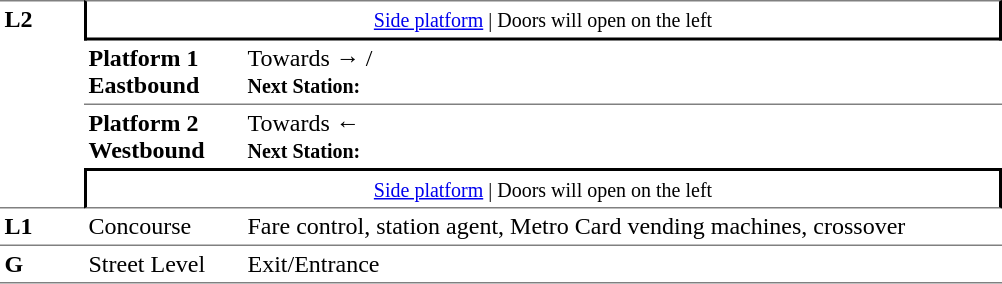<table table border=0 cellspacing=0 cellpadding=3>
<tr>
<td style="border-top:solid 1px grey;border-bottom:solid 1px grey;" width=50 rowspan=4 valign=top><strong>L2</strong></td>
<td style="border-top:solid 1px grey;border-right:solid 2px black;border-left:solid 2px black;border-bottom:solid 2px black;text-align:center;" colspan=2><small><a href='#'>Side platform</a> | Doors will open on the left </small></td>
</tr>
<tr>
<td style="border-bottom:solid 1px grey;" width=100><span><strong>Platform 1</strong><br><strong>Eastbound</strong></span></td>
<td style="border-bottom:solid 1px grey;" width=500>Towards →  / <br><small><strong>Next Station:</strong> </small></td>
</tr>
<tr>
<td><span><strong>Platform 2</strong><br><strong>Westbound</strong></span></td>
<td><span></span>Towards ← <br><small><strong>Next Station:</strong> </small></td>
</tr>
<tr>
<td style="border-top:solid 2px black;border-right:solid 2px black;border-left:solid 2px black;border-bottom:solid 1px grey;text-align:center;" colspan=2><small><a href='#'>Side platform</a> | Doors will open on the left </small></td>
</tr>
<tr>
<td valign=top><strong>L1</strong></td>
<td valign=top>Concourse</td>
<td valign=top>Fare control, station agent, Metro Card vending machines, crossover</td>
</tr>
<tr>
<td style="border-bottom:solid 1px grey;border-top:solid 1px grey;" width=50 valign=top><strong>G</strong></td>
<td style="border-top:solid 1px grey;border-bottom:solid 1px grey;" width=100 valign=top>Street Level</td>
<td style="border-top:solid 1px grey;border-bottom:solid 1px grey;" width=500 valign=top>Exit/Entrance</td>
</tr>
</table>
